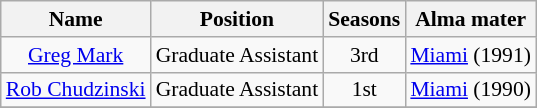<table class="wikitable" border="1" style="font-size:90%;">
<tr>
<th>Name</th>
<th>Position</th>
<th>Seasons</th>
<th>Alma mater</th>
</tr>
<tr style="text-align:center;">
<td><a href='#'>Greg Mark</a></td>
<td>Graduate Assistant</td>
<td>3rd</td>
<td><a href='#'>Miami</a> (1991)</td>
</tr>
<tr style="text-align:center;">
<td><a href='#'>Rob Chudzinski</a></td>
<td>Graduate Assistant</td>
<td>1st</td>
<td><a href='#'>Miami</a> (1990)</td>
</tr>
<tr style="text-align:center;">
</tr>
</table>
